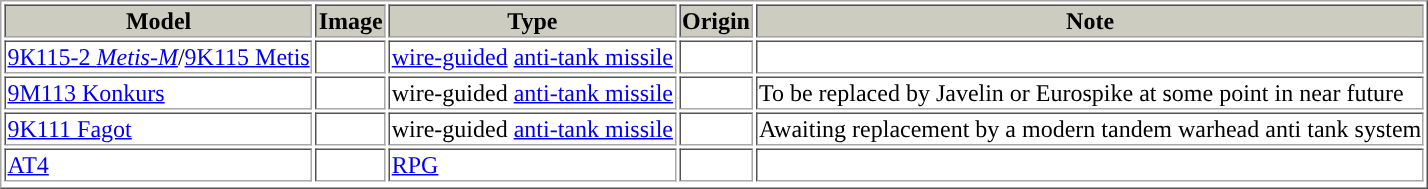<table border=1 style="border-collapse:">
<tr bgcolor=ccccc>
<th>Model</th>
<th>Image</th>
<th>Type</th>
<th>Origin</th>
<th>Note</th>
</tr>
<tr>
<td><a href='#'>9К115-2 <em>Metis-M</em></a>/<a href='#'>9K115 Metis</a></td>
<td></td>
<td><a href='#'>wire-guided</a> <a href='#'>anti-tank missile</a></td>
<td></td>
<td></td>
</tr>
<tr>
<td><a href='#'>9M113 Konkurs</a></td>
<td></td>
<td>wire-guided <a href='#'>anti-tank missile</a></td>
<td></td>
<td>To be replaced by Javelin or Eurospike at some point in near future</td>
</tr>
<tr>
<td><a href='#'>9K111 Fagot</a></td>
<td></td>
<td>wire-guided <a href='#'>anti-tank missile</a></td>
<td></td>
<td>Awaiting replacement by a modern tandem warhead anti tank system</td>
</tr>
<tr>
<td><a href='#'>AT4</a></td>
<td></td>
<td><a href='#'>RPG</a></td>
<td></td>
<td></td>
</tr>
<tr>
</tr>
</table>
